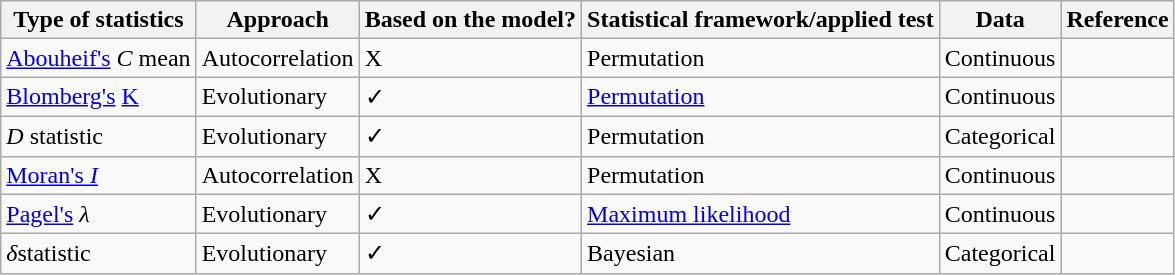<table class="wikitable sortable">
<tr>
<th>Type of statistics</th>
<th>Approach</th>
<th>Based on the model?</th>
<th>Statistical framework/applied test</th>
<th>Data</th>
<th>Reference</th>
</tr>
<tr>
<td><a href='#'>Abouheif's</a> <em>C</em> mean</td>
<td>Autocorrelation</td>
<td>X</td>
<td>Permutation</td>
<td>Continuous</td>
<td></td>
</tr>
<tr>
<td><a href='#'>Blomberg's</a> <a href='#'>K</a></td>
<td>Evolutionary</td>
<td>✓</td>
<td><a href='#'>Permutation</a></td>
<td>Continuous</td>
<td></td>
</tr>
<tr>
<td><em>D</em> statistic</td>
<td>Evolutionary</td>
<td>✓</td>
<td>Permutation</td>
<td>Categorical</td>
<td></td>
</tr>
<tr>
<td><a href='#'>Moran's <em>I</em></a></td>
<td>Autocorrelation</td>
<td>X</td>
<td>Permutation</td>
<td>Continuous</td>
<td></td>
</tr>
<tr>
<td><a href='#'>Pagel's</a> <em>λ</em></td>
<td>Evolutionary</td>
<td>✓</td>
<td><a href='#'>Maximum likelihood</a></td>
<td>Continuous</td>
<td></td>
</tr>
<tr>
<td><em>δ</em>statistic</td>
<td>Evolutionary</td>
<td>✓</td>
<td>Bayesian</td>
<td>Categorical</td>
<td></td>
</tr>
</table>
